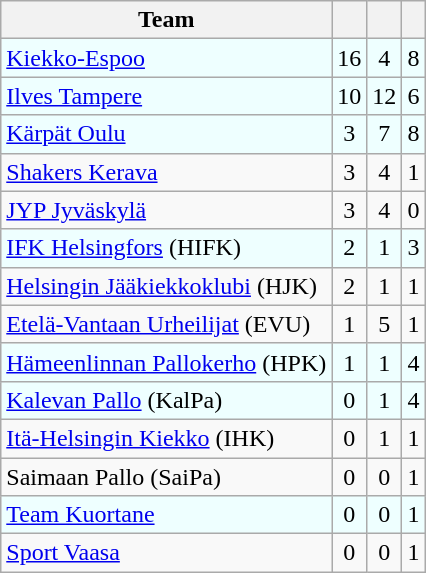<table class="wikitable sortable" style="text-size: 80%; text-align:center">
<tr>
<th>Team</th>
<th></th>
<th></th>
<th></th>
</tr>
<tr style="background:#eeffff;">
<td align=left><a href='#'>Kiekko-Espoo</a></td>
<td>16</td>
<td>4</td>
<td>8</td>
</tr>
<tr style="background:#eeffff;">
<td align=left><a href='#'>Ilves Tampere</a></td>
<td>10</td>
<td>12</td>
<td>6</td>
</tr>
<tr style="background:#eeffff;">
<td align=left><a href='#'>Kärpät Oulu</a></td>
<td>3</td>
<td>7</td>
<td>8</td>
</tr>
<tr>
<td align=left><a href='#'>Shakers Kerava</a></td>
<td>3</td>
<td>4</td>
<td>1</td>
</tr>
<tr>
<td align=left><a href='#'>JYP Jyväskylä</a></td>
<td>3</td>
<td>4</td>
<td>0</td>
</tr>
<tr style="background:#eeffff;">
<td align=left><a href='#'>IFK Helsingfors</a> (HIFK)</td>
<td>2</td>
<td>1</td>
<td>3</td>
</tr>
<tr>
<td align=left><a href='#'>Helsingin Jääkiekkoklubi</a> (HJK)</td>
<td>2</td>
<td>1</td>
<td>1</td>
</tr>
<tr>
<td align=left><a href='#'>Etelä-Vantaan Urheilijat</a> (EVU)</td>
<td>1</td>
<td>5</td>
<td>1</td>
</tr>
<tr style="background:#eeffff;">
<td align=left><a href='#'>Hämeenlinnan Pallokerho</a> (HPK)</td>
<td>1</td>
<td>1</td>
<td>4</td>
</tr>
<tr style="background:#eeffff;">
<td align=left><a href='#'>Kalevan Pallo</a> (KalPa)</td>
<td>0</td>
<td>1</td>
<td>4</td>
</tr>
<tr>
<td align=left><a href='#'>Itä-Helsingin Kiekko</a> (IHK)</td>
<td>0</td>
<td>1</td>
<td>1</td>
</tr>
<tr>
<td align=left>Saimaan Pallo (SaiPa)</td>
<td>0</td>
<td>0</td>
<td>1</td>
</tr>
<tr style="background:#eeffff;">
<td align=left><a href='#'>Team Kuortane</a></td>
<td>0</td>
<td>0</td>
<td>1</td>
</tr>
<tr>
<td align=left><a href='#'>Sport Vaasa</a></td>
<td>0</td>
<td>0</td>
<td>1</td>
</tr>
</table>
